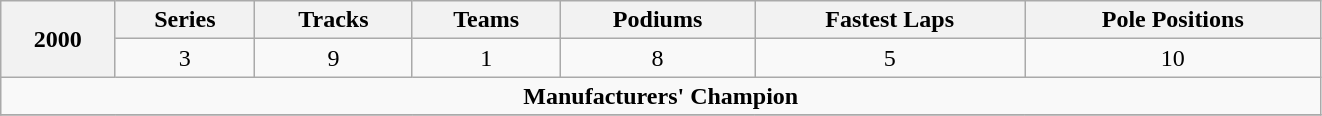<table class="wikitable" width="881px">
<tr>
<th scope="col" rowspan="2">2000</th>
<th scope="col">Series</th>
<th scope="col">Tracks</th>
<th scope="col">Teams</th>
<th scope="col">Podiums</th>
<th scope="col">Fastest Laps</th>
<th scope="col">Pole Positions</th>
</tr>
<tr>
<td style="text-align:center">3</td>
<td style="text-align:center">9</td>
<td style="text-align:center">1</td>
<td style="text-align:center">8</td>
<td style="text-align:center">5</td>
<td style="text-align:center">10</td>
</tr>
<tr>
<td colspan="7" style="text-align:center"><strong>Manufacturers' Champion</strong></td>
</tr>
<tr>
</tr>
</table>
